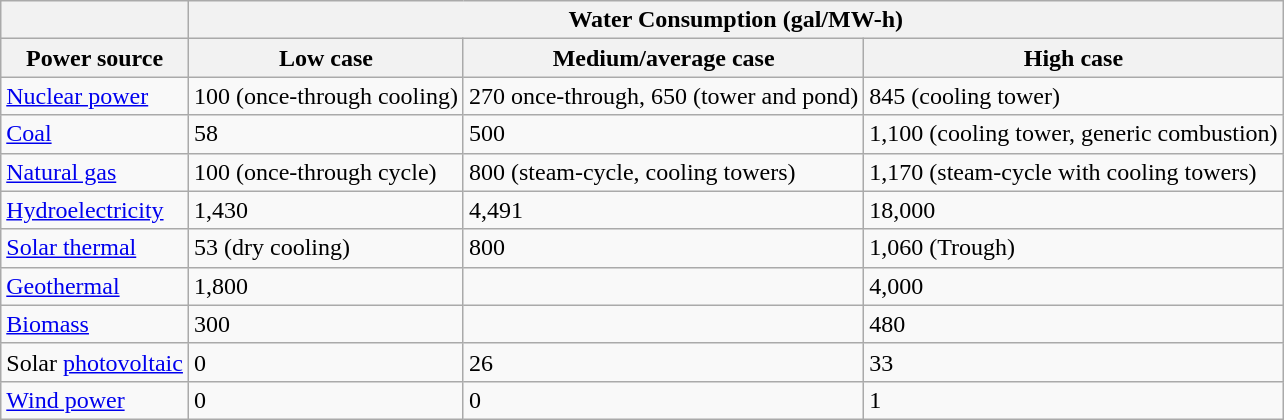<table class="wikitable">
<tr>
<th> </th>
<th colspan="3">Water Consumption (gal/MW-h)</th>
</tr>
<tr>
<th>Power source</th>
<th>Low case</th>
<th>Medium/average case</th>
<th>High case</th>
</tr>
<tr>
<td><a href='#'>Nuclear power</a></td>
<td>100 (once-through cooling)</td>
<td>270 once-through, 650 (tower and pond)</td>
<td>845 (cooling tower)</td>
</tr>
<tr>
<td><a href='#'>Coal</a></td>
<td>58 </td>
<td>500</td>
<td>1,100 (cooling tower, generic combustion)</td>
</tr>
<tr>
<td><a href='#'>Natural gas</a></td>
<td>100 (once-through cycle)</td>
<td>800 (steam-cycle, cooling towers)</td>
<td>1,170 (steam-cycle with cooling towers)</td>
</tr>
<tr>
<td><a href='#'>Hydroelectricity</a></td>
<td>1,430</td>
<td>4,491</td>
<td>18,000</td>
</tr>
<tr>
<td><a href='#'>Solar thermal</a></td>
<td>53 (dry cooling)</td>
<td>800</td>
<td>1,060 (Trough)</td>
</tr>
<tr>
<td><a href='#'>Geothermal</a></td>
<td>1,800</td>
<td></td>
<td>4,000</td>
</tr>
<tr>
<td><a href='#'>Biomass</a></td>
<td>300</td>
<td></td>
<td>480</td>
</tr>
<tr>
<td>Solar <a href='#'>photovoltaic</a></td>
<td>0</td>
<td>26</td>
<td>33</td>
</tr>
<tr>
<td><a href='#'>Wind power</a></td>
<td>0</td>
<td>0</td>
<td>1</td>
</tr>
</table>
